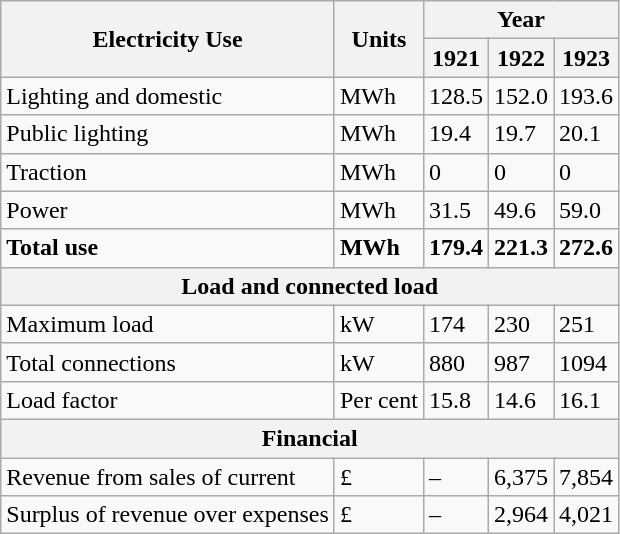<table class="wikitable">
<tr>
<th rowspan="2">Electricity Use</th>
<th rowspan="2">Units</th>
<th colspan="3">Year</th>
</tr>
<tr>
<th>1921</th>
<th>1922</th>
<th>1923</th>
</tr>
<tr>
<td>Lighting and domestic</td>
<td>MWh</td>
<td>128.5</td>
<td>152.0</td>
<td>193.6</td>
</tr>
<tr>
<td>Public lighting</td>
<td>MWh</td>
<td>19.4</td>
<td>19.7</td>
<td>20.1</td>
</tr>
<tr>
<td>Traction</td>
<td>MWh</td>
<td>0</td>
<td>0</td>
<td>0</td>
</tr>
<tr>
<td>Power</td>
<td>MWh</td>
<td>31.5</td>
<td>49.6</td>
<td>59.0</td>
</tr>
<tr>
<td><strong>Total use</strong></td>
<td><strong>MWh</strong></td>
<td><strong>179.4</strong></td>
<td><strong>221.3</strong></td>
<td><strong>272.6</strong></td>
</tr>
<tr>
<th colspan="5">Load and connected load</th>
</tr>
<tr>
<td>Maximum load</td>
<td>kW</td>
<td>174</td>
<td>230</td>
<td>251</td>
</tr>
<tr>
<td>Total connections</td>
<td>kW</td>
<td>880</td>
<td>987</td>
<td>1094</td>
</tr>
<tr>
<td>Load factor</td>
<td>Per cent</td>
<td>15.8</td>
<td>14.6</td>
<td>16.1</td>
</tr>
<tr>
<th colspan="5">Financial</th>
</tr>
<tr>
<td>Revenue from sales of current</td>
<td>£</td>
<td>–</td>
<td>6,375</td>
<td>7,854</td>
</tr>
<tr>
<td>Surplus of revenue over expenses</td>
<td>£</td>
<td>–</td>
<td>2,964</td>
<td>4,021</td>
</tr>
</table>
